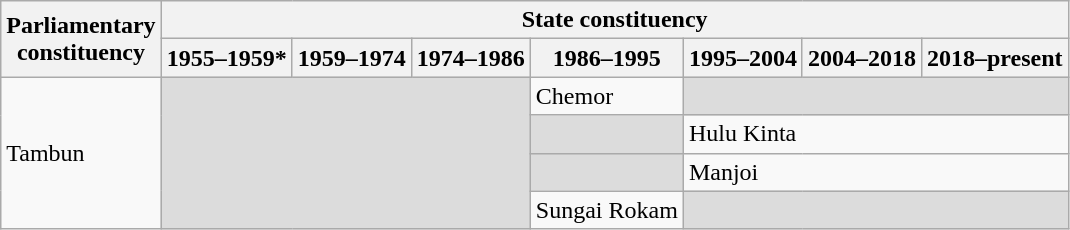<table class="wikitable">
<tr>
<th rowspan="2">Parliamentary<br>constituency</th>
<th colspan="7">State constituency</th>
</tr>
<tr>
<th>1955–1959*</th>
<th>1959–1974</th>
<th>1974–1986</th>
<th>1986–1995</th>
<th>1995–2004</th>
<th>2004–2018</th>
<th>2018–present</th>
</tr>
<tr>
<td rowspan="4">Tambun</td>
<td colspan="3" rowspan="4" bgcolor="dcdcdc"></td>
<td>Chemor</td>
<td colspan="3" bgcolor="dcdcdc"></td>
</tr>
<tr>
<td bgcolor="dcdcdc"></td>
<td colspan="3">Hulu Kinta</td>
</tr>
<tr>
<td bgcolor="dcdcdc"></td>
<td colspan="3">Manjoi</td>
</tr>
<tr>
<td>Sungai Rokam</td>
<td colspan="3" bgcolor="dcdcdc"></td>
</tr>
</table>
